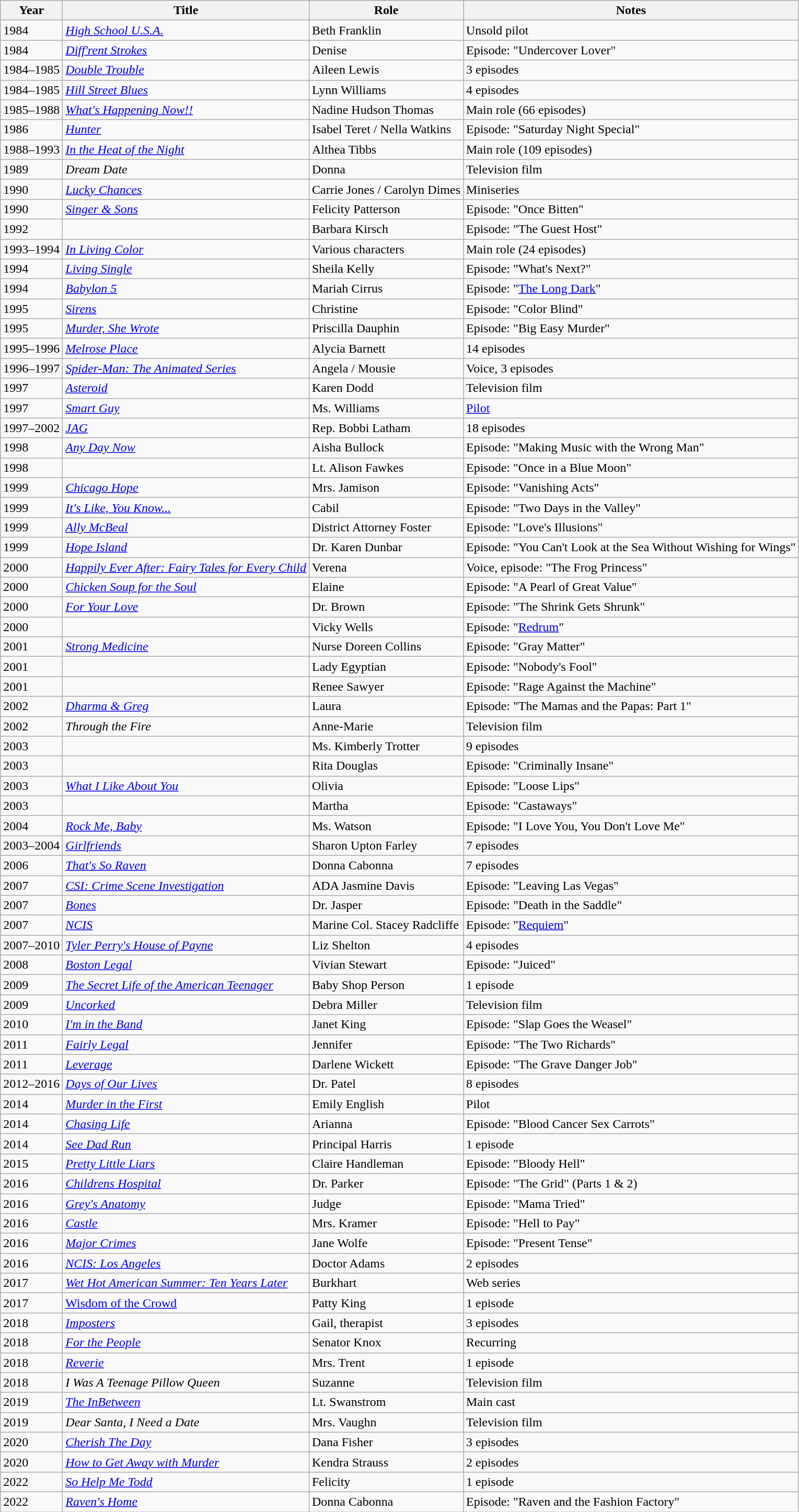<table class="wikitable sortable">
<tr>
<th>Year</th>
<th>Title</th>
<th>Role</th>
<th>Notes</th>
</tr>
<tr>
<td>1984</td>
<td><em><a href='#'>High School U.S.A.</a></em></td>
<td>Beth Franklin</td>
<td>Unsold pilot</td>
</tr>
<tr>
<td>1984</td>
<td><em><a href='#'>Diff'rent Strokes</a></em></td>
<td>Denise</td>
<td>Episode: "Undercover Lover"</td>
</tr>
<tr>
<td>1984–1985</td>
<td><em><a href='#'>Double Trouble</a></em></td>
<td>Aileen Lewis</td>
<td>3 episodes</td>
</tr>
<tr>
<td>1984–1985</td>
<td><em><a href='#'>Hill Street Blues</a></em></td>
<td>Lynn Williams</td>
<td>4 episodes</td>
</tr>
<tr>
<td>1985–1988</td>
<td><em><a href='#'>What's Happening Now!!</a></em></td>
<td>Nadine Hudson Thomas</td>
<td>Main role (66 episodes)</td>
</tr>
<tr>
<td>1986</td>
<td><em><a href='#'>Hunter</a></em></td>
<td>Isabel Teret / Nella Watkins</td>
<td>Episode: "Saturday Night Special"</td>
</tr>
<tr>
<td>1988–1993</td>
<td><em><a href='#'>In the Heat of the Night</a></em></td>
<td>Althea Tibbs</td>
<td>Main role (109 episodes)</td>
</tr>
<tr>
<td>1989</td>
<td><em>Dream Date</em></td>
<td>Donna</td>
<td>Television film</td>
</tr>
<tr>
<td>1990</td>
<td><em><a href='#'>Lucky Chances</a></em></td>
<td>Carrie Jones / Carolyn Dimes</td>
<td>Miniseries</td>
</tr>
<tr>
<td>1990</td>
<td><em><a href='#'>Singer & Sons</a></em></td>
<td>Felicity Patterson</td>
<td>Episode: "Once Bitten"</td>
</tr>
<tr>
<td>1992</td>
<td><em></em></td>
<td>Barbara Kirsch</td>
<td>Episode: "The Guest Host"</td>
</tr>
<tr>
<td>1993–1994</td>
<td><em><a href='#'>In Living Color</a></em></td>
<td>Various characters</td>
<td>Main role (24 episodes)</td>
</tr>
<tr>
<td>1994</td>
<td><em><a href='#'>Living Single</a></em></td>
<td>Sheila Kelly</td>
<td>Episode: "What's Next?"</td>
</tr>
<tr>
<td>1994</td>
<td><em><a href='#'>Babylon 5</a></em></td>
<td>Mariah Cirrus</td>
<td>Episode: "<a href='#'>The Long Dark</a>"</td>
</tr>
<tr>
<td>1995</td>
<td><em><a href='#'>Sirens</a></em></td>
<td>Christine</td>
<td>Episode: "Color Blind"</td>
</tr>
<tr>
<td>1995</td>
<td><em><a href='#'>Murder, She Wrote</a></em></td>
<td>Priscilla Dauphin</td>
<td>Episode: "Big Easy Murder"</td>
</tr>
<tr>
<td>1995–1996</td>
<td><em><a href='#'>Melrose Place</a></em></td>
<td>Alycia Barnett</td>
<td>14 episodes</td>
</tr>
<tr>
<td>1996–1997</td>
<td><em><a href='#'>Spider-Man: The Animated Series</a></em></td>
<td>Angela / Mousie</td>
<td>Voice, 3 episodes</td>
</tr>
<tr>
<td>1997</td>
<td><em><a href='#'>Asteroid</a></em></td>
<td>Karen Dodd</td>
<td>Television film</td>
</tr>
<tr>
<td>1997</td>
<td><em><a href='#'>Smart Guy</a></em></td>
<td>Ms. Williams</td>
<td><a href='#'>Pilot</a></td>
</tr>
<tr>
<td>1997–2002</td>
<td><em><a href='#'>JAG</a></em></td>
<td>Rep. Bobbi Latham</td>
<td>18 episodes</td>
</tr>
<tr>
<td>1998</td>
<td><em><a href='#'>Any Day Now</a></em></td>
<td>Aisha Bullock</td>
<td>Episode: "Making Music with the Wrong Man"</td>
</tr>
<tr>
<td>1998</td>
<td><em></em></td>
<td>Lt. Alison Fawkes</td>
<td>Episode: "Once in a Blue Moon"</td>
</tr>
<tr>
<td>1999</td>
<td><em><a href='#'>Chicago Hope</a></em></td>
<td>Mrs. Jamison</td>
<td>Episode: "Vanishing Acts"</td>
</tr>
<tr>
<td>1999</td>
<td><em><a href='#'>It's Like, You Know...</a></em></td>
<td>Cabil</td>
<td>Episode: "Two Days in the Valley"</td>
</tr>
<tr>
<td>1999</td>
<td><em><a href='#'>Ally McBeal</a></em></td>
<td>District Attorney Foster</td>
<td>Episode: "Love's Illusions"</td>
</tr>
<tr>
<td>1999</td>
<td><em><a href='#'>Hope Island</a></em></td>
<td>Dr. Karen Dunbar</td>
<td>Episode: "You Can't Look at the Sea Without Wishing for Wings"</td>
</tr>
<tr>
<td>2000</td>
<td><em><a href='#'>Happily Ever After: Fairy Tales for Every Child</a></em></td>
<td>Verena</td>
<td>Voice, episode: "The Frog Princess"</td>
</tr>
<tr>
<td>2000</td>
<td><em><a href='#'>Chicken Soup for the Soul</a></em></td>
<td>Elaine</td>
<td>Episode: "A Pearl of Great Value"</td>
</tr>
<tr>
<td>2000</td>
<td><em><a href='#'>For Your Love</a></em></td>
<td>Dr. Brown</td>
<td>Episode: "The Shrink Gets Shrunk"</td>
</tr>
<tr>
<td>2000</td>
<td><em></em></td>
<td>Vicky Wells</td>
<td>Episode: "<a href='#'>Redrum</a>"</td>
</tr>
<tr>
<td>2001</td>
<td><em><a href='#'>Strong Medicine</a></em></td>
<td>Nurse Doreen Collins</td>
<td>Episode: "Gray Matter"</td>
</tr>
<tr>
<td>2001</td>
<td><em></em></td>
<td>Lady Egyptian</td>
<td>Episode: "Nobody's Fool"</td>
</tr>
<tr>
<td>2001</td>
<td><em></em></td>
<td>Renee Sawyer</td>
<td>Episode: "Rage Against the Machine"</td>
</tr>
<tr>
<td>2002</td>
<td><em><a href='#'>Dharma & Greg</a></em></td>
<td>Laura</td>
<td>Episode: "The Mamas and the Papas: Part 1"</td>
</tr>
<tr>
<td>2002</td>
<td><em>Through the Fire</em></td>
<td>Anne-Marie</td>
<td>Television film</td>
</tr>
<tr>
<td>2003</td>
<td><em></em></td>
<td>Ms. Kimberly Trotter</td>
<td>9 episodes</td>
</tr>
<tr>
<td>2003</td>
<td><em></em></td>
<td>Rita Douglas</td>
<td>Episode: "Criminally Insane"</td>
</tr>
<tr>
<td>2003</td>
<td><em><a href='#'>What I Like About You</a></em></td>
<td>Olivia</td>
<td>Episode: "Loose Lips"</td>
</tr>
<tr>
<td>2003</td>
<td><em></em></td>
<td>Martha</td>
<td>Episode: "Castaways"</td>
</tr>
<tr>
<td>2004</td>
<td><em><a href='#'>Rock Me, Baby</a></em></td>
<td>Ms. Watson</td>
<td>Episode: "I Love You, You Don't Love Me"</td>
</tr>
<tr>
<td>2003–2004</td>
<td><em><a href='#'>Girlfriends</a></em></td>
<td>Sharon Upton Farley</td>
<td>7 episodes</td>
</tr>
<tr>
<td>2006</td>
<td><em><a href='#'>That's So Raven</a></em></td>
<td>Donna Cabonna</td>
<td>7 episodes</td>
</tr>
<tr>
<td>2007</td>
<td><em><a href='#'>CSI: Crime Scene Investigation</a></em></td>
<td>ADA Jasmine Davis</td>
<td>Episode: "Leaving Las Vegas"</td>
</tr>
<tr>
<td>2007</td>
<td><em><a href='#'>Bones</a></em></td>
<td>Dr. Jasper</td>
<td>Episode: "Death in the Saddle"</td>
</tr>
<tr>
<td>2007</td>
<td><em><a href='#'>NCIS</a></em></td>
<td>Marine Col. Stacey Radcliffe</td>
<td>Episode: "<a href='#'>Requiem</a>"</td>
</tr>
<tr>
<td>2007–2010</td>
<td><em><a href='#'>Tyler Perry's House of Payne</a></em></td>
<td>Liz Shelton</td>
<td>4 episodes</td>
</tr>
<tr>
<td>2008</td>
<td><em><a href='#'>Boston Legal</a></em></td>
<td>Vivian Stewart</td>
<td>Episode: "Juiced"</td>
</tr>
<tr>
<td>2009</td>
<td><em><a href='#'>The Secret Life of the American Teenager</a></em></td>
<td>Baby Shop Person</td>
<td>1 episode</td>
</tr>
<tr>
<td>2009</td>
<td><em><a href='#'>Uncorked</a></em></td>
<td>Debra Miller</td>
<td>Television film</td>
</tr>
<tr>
<td>2010</td>
<td><em><a href='#'>I'm in the Band</a></em></td>
<td>Janet King</td>
<td>Episode: "Slap Goes the Weasel"</td>
</tr>
<tr>
<td>2011</td>
<td><em><a href='#'>Fairly Legal</a></em></td>
<td>Jennifer</td>
<td>Episode: "The Two Richards"</td>
</tr>
<tr>
<td>2011</td>
<td><em><a href='#'>Leverage</a></em></td>
<td>Darlene Wickett</td>
<td>Episode: "The Grave Danger Job"</td>
</tr>
<tr>
<td>2012–2016</td>
<td><em><a href='#'>Days of Our Lives</a></em></td>
<td>Dr. Patel</td>
<td>8 episodes</td>
</tr>
<tr>
<td>2014</td>
<td><em><a href='#'>Murder in the First</a></em></td>
<td>Emily English</td>
<td>Pilot</td>
</tr>
<tr>
<td>2014</td>
<td><em><a href='#'>Chasing Life</a></em></td>
<td>Arianna</td>
<td>Episode: "Blood Cancer Sex Carrots"</td>
</tr>
<tr>
<td>2014</td>
<td><em><a href='#'>See Dad Run</a></em></td>
<td>Principal Harris</td>
<td>1 episode</td>
</tr>
<tr>
<td>2015</td>
<td><em><a href='#'>Pretty Little Liars</a></em></td>
<td>Claire Handleman</td>
<td>Episode: "Bloody Hell"</td>
</tr>
<tr>
<td>2016</td>
<td><em><a href='#'>Childrens Hospital</a></em></td>
<td>Dr. Parker</td>
<td>Episode: "The Grid" (Parts 1 & 2)</td>
</tr>
<tr>
<td>2016</td>
<td><em><a href='#'>Grey's Anatomy</a></em></td>
<td>Judge</td>
<td>Episode: "Mama Tried"</td>
</tr>
<tr>
<td>2016</td>
<td><em><a href='#'>Castle</a></em></td>
<td>Mrs. Kramer</td>
<td>Episode: "Hell to Pay"</td>
</tr>
<tr>
<td>2016</td>
<td><em><a href='#'>Major Crimes</a></em></td>
<td>Jane Wolfe</td>
<td>Episode: "Present Tense"</td>
</tr>
<tr>
<td>2016</td>
<td><em><a href='#'>NCIS: Los Angeles</a></em></td>
<td>Doctor Adams</td>
<td>2 episodes</td>
</tr>
<tr>
<td>2017</td>
<td><em><a href='#'>Wet Hot American Summer: Ten Years Later</a></em></td>
<td>Burkhart</td>
<td>Web series</td>
</tr>
<tr>
<td>2017</td>
<td><a href='#'>Wisdom of the Crowd</a></td>
<td>Patty King</td>
<td>1 episode</td>
</tr>
<tr>
<td>2018</td>
<td><em><a href='#'>Imposters</a></em></td>
<td>Gail, therapist</td>
<td>3 episodes</td>
</tr>
<tr>
<td>2018</td>
<td><em><a href='#'>For the People</a></em></td>
<td>Senator Knox</td>
<td>Recurring</td>
</tr>
<tr>
<td>2018</td>
<td><em><a href='#'>Reverie</a></em></td>
<td>Mrs. Trent</td>
<td>1 episode</td>
</tr>
<tr>
<td>2018</td>
<td><em>I Was A Teenage Pillow Queen</em></td>
<td>Suzanne</td>
<td>Television film</td>
</tr>
<tr>
<td>2019</td>
<td><em><a href='#'>The InBetween</a></em></td>
<td>Lt. Swanstrom</td>
<td>Main cast</td>
</tr>
<tr>
<td>2019</td>
<td><em>Dear Santa, I Need a Date</em></td>
<td>Mrs. Vaughn</td>
<td>Television film</td>
</tr>
<tr>
<td>2020</td>
<td><em><a href='#'>Cherish The Day</a></em></td>
<td>Dana Fisher</td>
<td>3 episodes</td>
</tr>
<tr>
<td>2020</td>
<td><em><a href='#'>How to Get Away with Murder</a></em></td>
<td>Kendra Strauss</td>
<td>2 episodes</td>
</tr>
<tr>
<td>2022</td>
<td><em><a href='#'>So Help Me Todd</a></em></td>
<td>Felicity</td>
<td>1 episode</td>
</tr>
<tr>
<td>2022</td>
<td><em><a href='#'>Raven's Home</a></em></td>
<td>Donna Cabonna</td>
<td>Episode: "Raven and the Fashion Factory"</td>
</tr>
</table>
